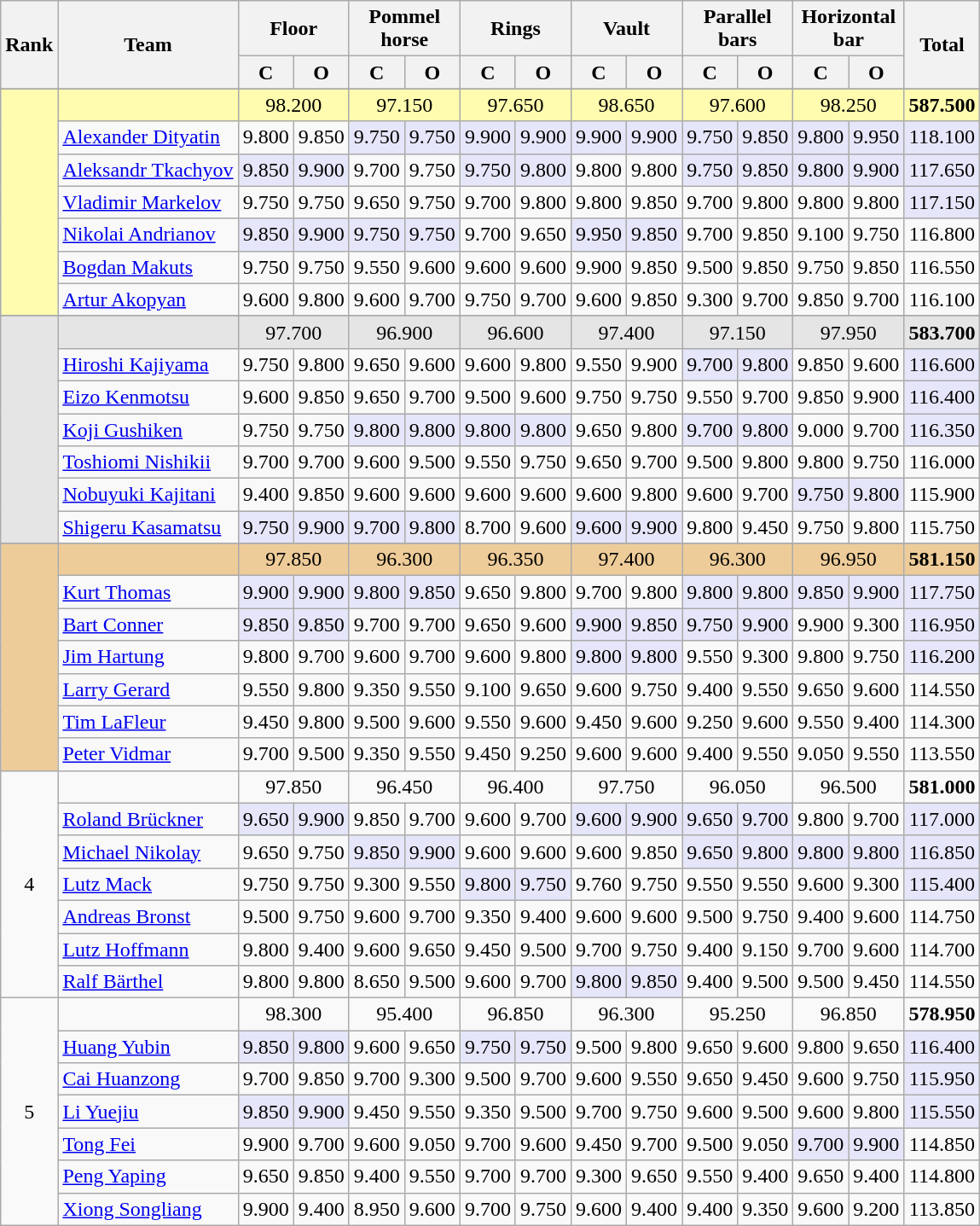<table class="wikitable" style="text-align:center">
<tr>
<th rowspan=2>Rank</th>
<th rowspan=2>Team</th>
<th colspan=2>Floor</th>
<th colspan=2>Pommel<br>horse</th>
<th colspan=2>Rings</th>
<th colspan=2>Vault</th>
<th colspan=2>Parallel<br>bars</th>
<th colspan=2>Horizontal<br>bar</th>
<th rowspan=2>Total</th>
</tr>
<tr>
<th>C</th>
<th>O</th>
<th>C</th>
<th>O</th>
<th>C</th>
<th>O</th>
<th>C</th>
<th>O</th>
<th>C</th>
<th>O</th>
<th>C</th>
<th>O</th>
</tr>
<tr>
</tr>
<tr style="background:#fffcaf;">
<td rowspan=7></td>
<td align=left></td>
<td colspan=2>98.200</td>
<td colspan=2>97.150</td>
<td colspan=2>97.650</td>
<td colspan=2>98.650</td>
<td colspan=2>97.600</td>
<td colspan=2>98.250</td>
<td><strong>587.500</strong></td>
</tr>
<tr>
<td align=left><a href='#'>Alexander Dityatin</a></td>
<td>9.800</td>
<td>9.850</td>
<td bgcolor="lavender">9.750</td>
<td bgcolor="lavender">9.750</td>
<td bgcolor="lavender">9.900</td>
<td bgcolor="lavender">9.900</td>
<td bgcolor="lavender">9.900</td>
<td bgcolor="lavender">9.900</td>
<td bgcolor="lavender">9.750</td>
<td bgcolor="lavender">9.850</td>
<td bgcolor="lavender">9.800</td>
<td bgcolor="lavender">9.950</td>
<td bgcolor="lavender">118.100</td>
</tr>
<tr>
<td align=left><a href='#'>Aleksandr Tkachyov</a></td>
<td bgcolor="lavender">9.850</td>
<td bgcolor="lavender">9.900</td>
<td>9.700</td>
<td>9.750</td>
<td bgcolor="lavender">9.750</td>
<td bgcolor="lavender">9.800</td>
<td>9.800</td>
<td>9.800</td>
<td bgcolor="lavender">9.750</td>
<td bgcolor="lavender">9.850</td>
<td bgcolor="lavender">9.800</td>
<td bgcolor="lavender">9.900</td>
<td bgcolor="lavender">117.650</td>
</tr>
<tr>
<td align=left><a href='#'>Vladimir Markelov</a></td>
<td>9.750</td>
<td>9.750</td>
<td>9.650</td>
<td>9.750</td>
<td>9.700</td>
<td>9.800</td>
<td>9.800</td>
<td>9.850</td>
<td>9.700</td>
<td>9.800</td>
<td>9.800</td>
<td>9.800</td>
<td bgcolor="lavender">117.150</td>
</tr>
<tr>
<td align=left><a href='#'>Nikolai Andrianov</a></td>
<td bgcolor="lavender">9.850</td>
<td bgcolor="lavender">9.900</td>
<td bgcolor="lavender">9.750</td>
<td bgcolor="lavender">9.750</td>
<td>9.700</td>
<td>9.650</td>
<td bgcolor="lavender">9.950</td>
<td bgcolor="lavender">9.850</td>
<td>9.700</td>
<td>9.850</td>
<td>9.100</td>
<td>9.750</td>
<td>116.800</td>
</tr>
<tr>
<td align=left><a href='#'>Bogdan Makuts</a></td>
<td>9.750</td>
<td>9.750</td>
<td>9.550</td>
<td>9.600</td>
<td>9.600</td>
<td>9.600</td>
<td>9.900</td>
<td>9.850</td>
<td>9.500</td>
<td>9.850</td>
<td>9.750</td>
<td>9.850</td>
<td>116.550</td>
</tr>
<tr>
<td align=left><a href='#'>Artur Akopyan</a></td>
<td>9.600</td>
<td>9.800</td>
<td>9.600</td>
<td>9.700</td>
<td>9.750</td>
<td>9.700</td>
<td>9.600</td>
<td>9.850</td>
<td>9.300</td>
<td>9.700</td>
<td>9.850</td>
<td>9.700</td>
<td>116.100</td>
</tr>
<tr>
</tr>
<tr style="background:#e5e5e5;">
<td rowspan=7></td>
<td align=left></td>
<td colspan=2>97.700</td>
<td colspan=2>96.900</td>
<td colspan=2>96.600</td>
<td colspan=2>97.400</td>
<td colspan=2>97.150</td>
<td colspan=2>97.950</td>
<td><strong>583.700</strong></td>
</tr>
<tr>
<td align=left><a href='#'>Hiroshi Kajiyama</a></td>
<td>9.750</td>
<td>9.800</td>
<td>9.650</td>
<td>9.600</td>
<td>9.600</td>
<td>9.800</td>
<td>9.550</td>
<td>9.900</td>
<td bgcolor="lavender">9.700</td>
<td bgcolor="lavender">9.800</td>
<td>9.850</td>
<td>9.600</td>
<td bgcolor="lavender">116.600</td>
</tr>
<tr>
<td align=left><a href='#'>Eizo Kenmotsu</a></td>
<td>9.600</td>
<td>9.850</td>
<td>9.650</td>
<td>9.700</td>
<td>9.500</td>
<td>9.600</td>
<td>9.750</td>
<td>9.750</td>
<td>9.550</td>
<td>9.700</td>
<td>9.850</td>
<td>9.900</td>
<td bgcolor="lavender">116.400</td>
</tr>
<tr>
<td align=left><a href='#'>Koji Gushiken</a></td>
<td>9.750</td>
<td>9.750</td>
<td bgcolor="lavender">9.800</td>
<td bgcolor="lavender">9.800</td>
<td bgcolor="lavender">9.800</td>
<td bgcolor="lavender">9.800</td>
<td>9.650</td>
<td>9.800</td>
<td bgcolor="lavender">9.700</td>
<td bgcolor="lavender">9.800</td>
<td>9.000</td>
<td>9.700</td>
<td bgcolor="lavender">116.350</td>
</tr>
<tr>
<td align=left><a href='#'>Toshiomi Nishikii</a></td>
<td>9.700</td>
<td>9.700</td>
<td>9.600</td>
<td>9.500</td>
<td>9.550</td>
<td>9.750</td>
<td>9.650</td>
<td>9.700</td>
<td>9.500</td>
<td>9.800</td>
<td>9.800</td>
<td>9.750</td>
<td>116.000</td>
</tr>
<tr>
<td align=left><a href='#'>Nobuyuki Kajitani</a></td>
<td>9.400</td>
<td>9.850</td>
<td>9.600</td>
<td>9.600</td>
<td>9.600</td>
<td>9.600</td>
<td>9.600</td>
<td>9.800</td>
<td>9.600</td>
<td>9.700</td>
<td bgcolor="lavender">9.750</td>
<td bgcolor="lavender">9.800</td>
<td>115.900</td>
</tr>
<tr>
<td align=left><a href='#'>Shigeru Kasamatsu</a></td>
<td bgcolor="lavender">9.750</td>
<td bgcolor="lavender">9.900</td>
<td bgcolor="lavender">9.700</td>
<td bgcolor="lavender">9.800</td>
<td>8.700</td>
<td>9.600</td>
<td bgcolor="lavender">9.600</td>
<td bgcolor="lavender">9.900</td>
<td>9.800</td>
<td>9.450</td>
<td>9.750</td>
<td>9.800</td>
<td>115.750</td>
</tr>
<tr>
</tr>
<tr style="background:#ec9;">
<td rowspan=7></td>
<td align=left></td>
<td colspan=2>97.850</td>
<td colspan=2>96.300</td>
<td colspan=2>96.350</td>
<td colspan=2>97.400</td>
<td colspan=2>96.300</td>
<td colspan=2>96.950</td>
<td><strong>581.150</strong></td>
</tr>
<tr>
<td align=left><a href='#'>Kurt Thomas</a></td>
<td bgcolor="lavender">9.900</td>
<td bgcolor="lavender">9.900</td>
<td bgcolor="lavender">9.800</td>
<td bgcolor="lavender">9.850</td>
<td>9.650</td>
<td>9.800</td>
<td>9.700</td>
<td>9.800</td>
<td bgcolor="lavender">9.800</td>
<td bgcolor="lavender">9.800</td>
<td bgcolor="lavender">9.850</td>
<td bgcolor="lavender">9.900</td>
<td bgcolor="lavender">117.750</td>
</tr>
<tr>
<td align=left><a href='#'>Bart Conner</a></td>
<td bgcolor="lavender">9.850</td>
<td bgcolor="lavender">9.850</td>
<td>9.700</td>
<td>9.700</td>
<td>9.650</td>
<td>9.600</td>
<td bgcolor="lavender">9.900</td>
<td bgcolor="lavender">9.850</td>
<td bgcolor="lavender">9.750</td>
<td bgcolor="lavender">9.900</td>
<td>9.900</td>
<td>9.300</td>
<td bgcolor="lavender">116.950</td>
</tr>
<tr>
<td align=left><a href='#'>Jim Hartung</a></td>
<td>9.800</td>
<td>9.700</td>
<td>9.600</td>
<td>9.700</td>
<td>9.600</td>
<td>9.800</td>
<td bgcolor="lavender">9.800</td>
<td bgcolor="lavender">9.800</td>
<td>9.550</td>
<td>9.300</td>
<td>9.800</td>
<td>9.750</td>
<td bgcolor="lavender">116.200</td>
</tr>
<tr>
<td align=left><a href='#'>Larry Gerard</a></td>
<td>9.550</td>
<td>9.800</td>
<td>9.350</td>
<td>9.550</td>
<td>9.100</td>
<td>9.650</td>
<td>9.600</td>
<td>9.750</td>
<td>9.400</td>
<td>9.550</td>
<td>9.650</td>
<td>9.600</td>
<td>114.550</td>
</tr>
<tr>
<td align=left><a href='#'>Tim LaFleur</a></td>
<td>9.450</td>
<td>9.800</td>
<td>9.500</td>
<td>9.600</td>
<td>9.550</td>
<td>9.600</td>
<td>9.450</td>
<td>9.600</td>
<td>9.250</td>
<td>9.600</td>
<td>9.550</td>
<td>9.400</td>
<td>114.300</td>
</tr>
<tr>
<td align=left><a href='#'>Peter Vidmar</a></td>
<td>9.700</td>
<td>9.500</td>
<td>9.350</td>
<td>9.550</td>
<td>9.450</td>
<td>9.250</td>
<td>9.600</td>
<td>9.600</td>
<td>9.400</td>
<td>9.550</td>
<td>9.050</td>
<td>9.550</td>
<td>113.550</td>
</tr>
<tr>
<td rowspan=7>4</td>
<td align=left></td>
<td colspan=2>97.850</td>
<td colspan=2>96.450</td>
<td colspan=2>96.400</td>
<td colspan=2>97.750</td>
<td colspan=2>96.050</td>
<td colspan=2>96.500</td>
<td><strong>581.000</strong></td>
</tr>
<tr>
<td align=left><a href='#'>Roland Brückner</a></td>
<td bgcolor="lavender">9.650</td>
<td bgcolor="lavender">9.900</td>
<td>9.850</td>
<td>9.700</td>
<td>9.600</td>
<td>9.700</td>
<td bgcolor="lavender">9.600</td>
<td bgcolor="lavender">9.900</td>
<td bgcolor="lavender">9.650</td>
<td bgcolor="lavender">9.700</td>
<td>9.800</td>
<td>9.700</td>
<td bgcolor="lavender">117.000</td>
</tr>
<tr>
<td align=left><a href='#'>Michael Nikolay</a></td>
<td>9.650</td>
<td>9.750</td>
<td bgcolor="lavender">9.850</td>
<td bgcolor="lavender">9.900</td>
<td>9.600</td>
<td>9.600</td>
<td>9.600</td>
<td>9.850</td>
<td bgcolor="lavender">9.650</td>
<td bgcolor="lavender">9.800</td>
<td bgcolor="lavender">9.800</td>
<td bgcolor="lavender">9.800</td>
<td bgcolor="lavender">116.850</td>
</tr>
<tr>
<td align=left><a href='#'>Lutz Mack</a></td>
<td>9.750</td>
<td>9.750</td>
<td>9.300</td>
<td>9.550</td>
<td bgcolor="lavender">9.800</td>
<td bgcolor="lavender">9.750</td>
<td>9.760</td>
<td>9.750</td>
<td>9.550</td>
<td>9.550</td>
<td>9.600</td>
<td>9.300</td>
<td bgcolor="lavender">115.400</td>
</tr>
<tr>
<td align=left><a href='#'>Andreas Bronst</a></td>
<td>9.500</td>
<td>9.750</td>
<td>9.600</td>
<td>9.700</td>
<td>9.350</td>
<td>9.400</td>
<td>9.600</td>
<td>9.600</td>
<td>9.500</td>
<td>9.750</td>
<td>9.400</td>
<td>9.600</td>
<td>114.750</td>
</tr>
<tr>
<td align=left><a href='#'>Lutz Hoffmann</a></td>
<td>9.800</td>
<td>9.400</td>
<td>9.600</td>
<td>9.650</td>
<td>9.450</td>
<td>9.500</td>
<td>9.700</td>
<td>9.750</td>
<td>9.400</td>
<td>9.150</td>
<td>9.700</td>
<td>9.600</td>
<td>114.700</td>
</tr>
<tr>
<td align=left><a href='#'>Ralf Bärthel</a></td>
<td>9.800</td>
<td>9.800</td>
<td>8.650</td>
<td>9.500</td>
<td>9.600</td>
<td>9.700</td>
<td bgcolor="lavender">9.800</td>
<td bgcolor="lavender">9.850</td>
<td>9.400</td>
<td>9.500</td>
<td>9.500</td>
<td>9.450</td>
<td>114.550</td>
</tr>
<tr>
<td rowspan=7>5</td>
<td align=left></td>
<td colspan=2>98.300</td>
<td colspan=2>95.400</td>
<td colspan=2>96.850</td>
<td colspan=2>96.300</td>
<td colspan=2>95.250</td>
<td colspan=2>96.850</td>
<td><strong>578.950</strong></td>
</tr>
<tr>
<td align=left><a href='#'>Huang Yubin</a></td>
<td bgcolor="lavender">9.850</td>
<td bgcolor="lavender">9.800</td>
<td>9.600</td>
<td>9.650</td>
<td bgcolor="lavender">9.750</td>
<td bgcolor="lavender">9.750</td>
<td>9.500</td>
<td>9.800</td>
<td>9.650</td>
<td>9.600</td>
<td>9.800</td>
<td>9.650</td>
<td bgcolor="lavender">116.400</td>
</tr>
<tr>
<td align=left><a href='#'>Cai Huanzong</a></td>
<td>9.700</td>
<td>9.850</td>
<td>9.700</td>
<td>9.300</td>
<td>9.500</td>
<td>9.700</td>
<td>9.600</td>
<td>9.550</td>
<td>9.650</td>
<td>9.450</td>
<td>9.600</td>
<td>9.750</td>
<td bgcolor="lavender">115.950</td>
</tr>
<tr>
<td align=left><a href='#'>Li Yuejiu</a></td>
<td bgcolor="lavender">9.850</td>
<td bgcolor="lavender">9.900</td>
<td>9.450</td>
<td>9.550</td>
<td>9.350</td>
<td>9.500</td>
<td>9.700</td>
<td>9.750</td>
<td>9.600</td>
<td>9.500</td>
<td>9.600</td>
<td>9.800</td>
<td bgcolor="lavender">115.550</td>
</tr>
<tr>
<td align=left><a href='#'>Tong Fei</a></td>
<td>9.900</td>
<td>9.700</td>
<td>9.600</td>
<td>9.050</td>
<td>9.700</td>
<td>9.600</td>
<td>9.450</td>
<td>9.700</td>
<td>9.500</td>
<td>9.050</td>
<td bgcolor="lavender">9.700</td>
<td bgcolor="lavender">9.900</td>
<td>114.850</td>
</tr>
<tr>
<td align=left><a href='#'>Peng Yaping</a></td>
<td>9.650</td>
<td>9.850</td>
<td>9.400</td>
<td>9.550</td>
<td>9.700</td>
<td>9.700</td>
<td>9.300</td>
<td>9.650</td>
<td>9.550</td>
<td>9.400</td>
<td>9.650</td>
<td>9.400</td>
<td>114.800</td>
</tr>
<tr>
<td align=left><a href='#'>Xiong Songliang</a></td>
<td>9.900</td>
<td>9.400</td>
<td>8.950</td>
<td>9.600</td>
<td>9.700</td>
<td>9.750</td>
<td>9.600</td>
<td>9.400</td>
<td>9.400</td>
<td>9.350</td>
<td>9.600</td>
<td>9.200</td>
<td>113.850</td>
</tr>
</table>
